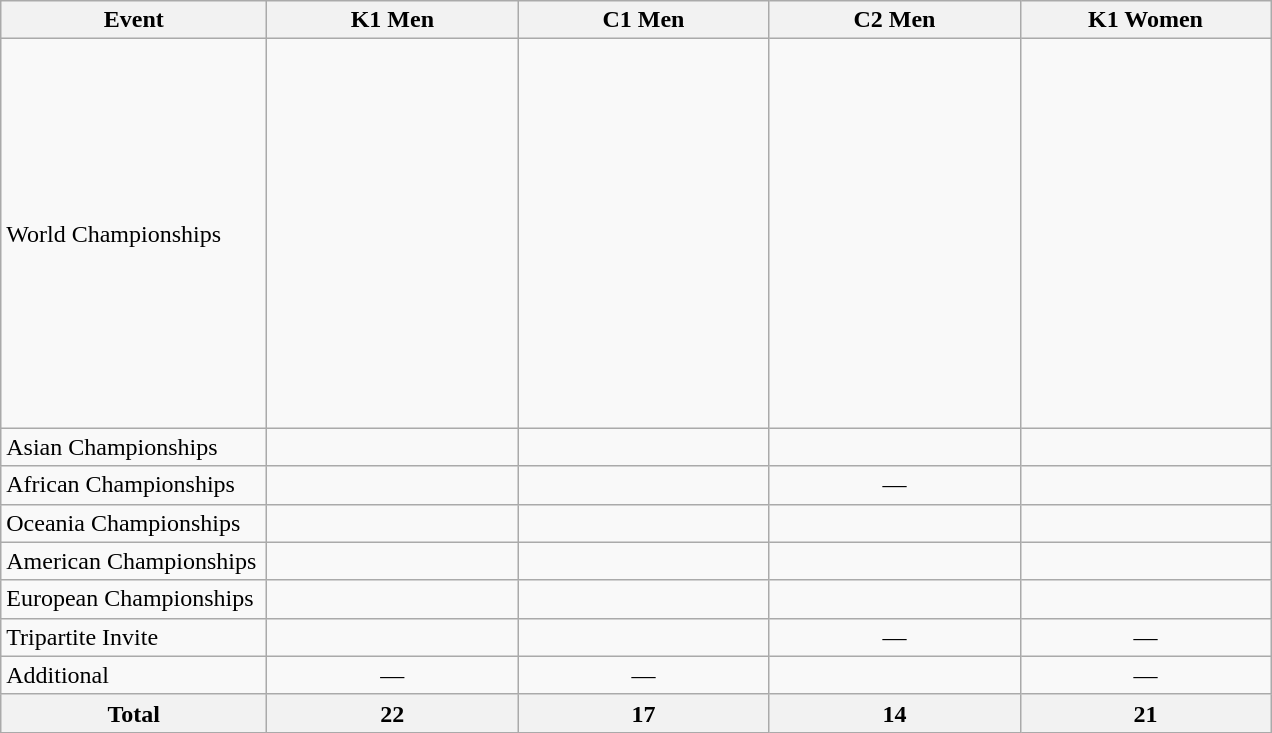<table class="wikitable">
<tr>
<th width=170>Event</th>
<th width=160>K1 Men</th>
<th width=160>C1 Men</th>
<th width=160>C2 Men</th>
<th width=160>K1 Women</th>
</tr>
<tr>
<td>World Championships</td>
<td><br><br><br><br><br><br><br><br><br><br><br><br><br><br></td>
<td><br><br><br><br><br><br><br><br><br><br></td>
<td><br><br><br><br><br><br><br></td>
<td><br><br><br><br><br><br><br><br><br><br><br><br><br><br></td>
</tr>
<tr>
<td>Asian Championships</td>
<td></td>
<td></td>
<td></td>
<td></td>
</tr>
<tr>
<td>African Championships</td>
<td></td>
<td><s></s></td>
<td align="center">—</td>
<td></td>
</tr>
<tr>
<td>Oceania Championships</td>
<td></td>
<td></td>
<td></td>
<td></td>
</tr>
<tr>
<td>American Championships</td>
<td></td>
<td></td>
<td></td>
<td></td>
</tr>
<tr>
<td>European Championships</td>
<td><br></td>
<td><br></td>
<td></td>
<td><br></td>
</tr>
<tr>
<td>Tripartite Invite</td>
<td></td>
<td></td>
<td align="center">—</td>
<td align="center">—</td>
</tr>
<tr>
<td>Additional</td>
<td align="center">—</td>
<td align="center">—</td>
<td><br></td>
<td align="center">—</td>
</tr>
<tr>
<th>Total</th>
<th>22</th>
<th>17</th>
<th>14</th>
<th>21</th>
</tr>
</table>
